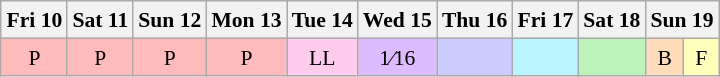<table class="wikitable" style="margin:0.5em auto; font-size:90%; line-height:1.25em; text-align:center">
<tr>
<th>Fri 10</th>
<th>Sat 11</th>
<th>Sun 12</th>
<th>Mon 13</th>
<th>Tue 14</th>
<th>Wed 15</th>
<th>Thu 16</th>
<th>Fri 17</th>
<th>Sat 18</th>
<th colspan=2>Sun 19</th>
</tr>
<tr>
<td bgcolor="#FFBBBB">P</td>
<td bgcolor="#FFBBBB">P</td>
<td bgcolor="#FFBBBB">P</td>
<td bgcolor="#FFBBBB">P</td>
<td bgcolor="#FFCCEE">LL</td>
<td bgcolor="#DDBBFF">1⁄16</td>
<td bgcolor="#CCCCFF"></td>
<td bgcolor="#BBF3FF"></td>
<td bgcolor="#BBF3BB"></td>
<td bgcolor="#FEDCBA">B</td>
<td bgcolor="#FFFFBB">F</td>
</tr>
</table>
